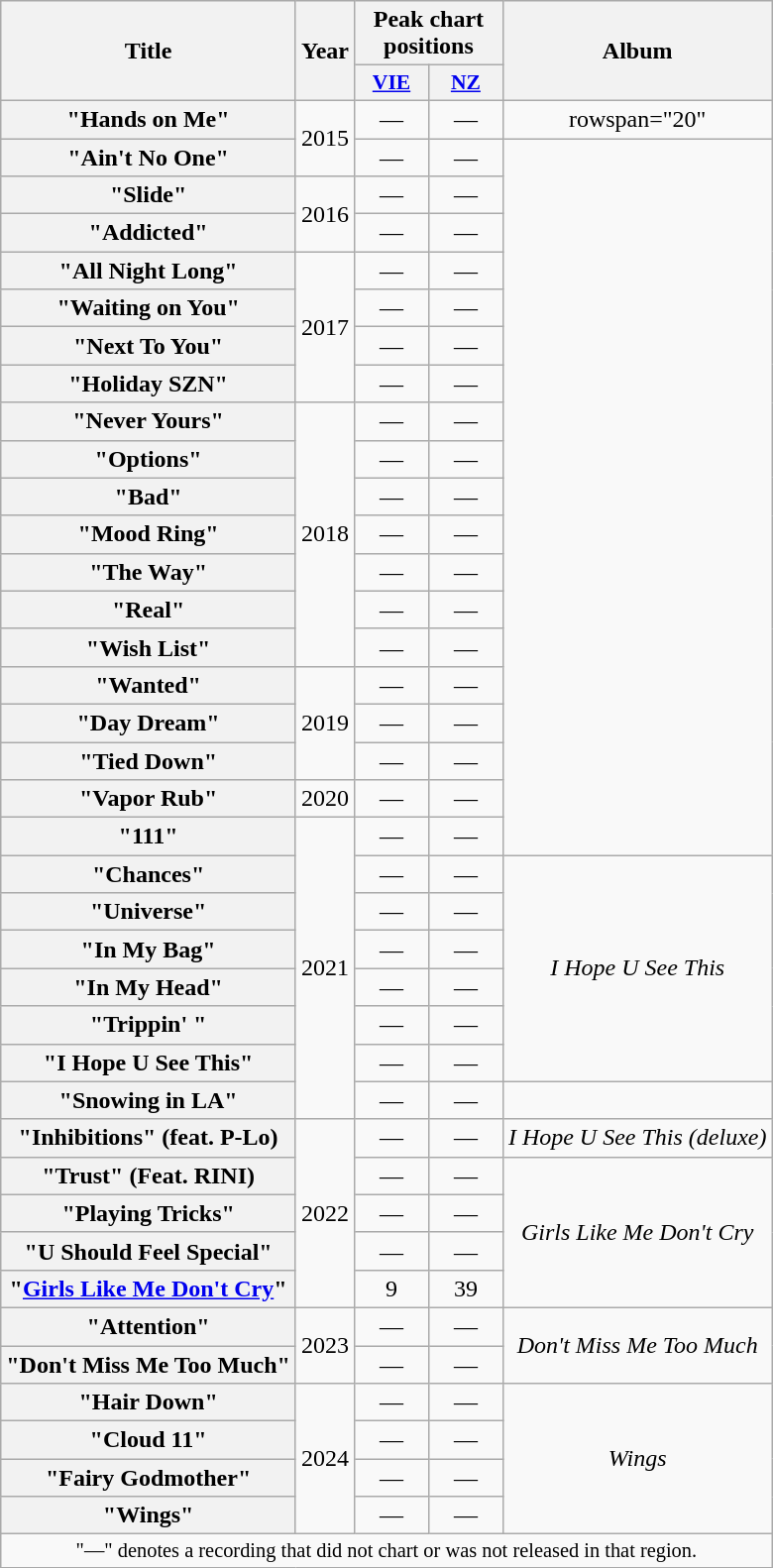<table class="wikitable plainrowheaders" style="text-align:center;">
<tr>
<th rowspan="2">Title</th>
<th rowspan="2">Year</th>
<th colspan="2">Peak chart<br>positions</th>
<th rowspan="2">Album</th>
</tr>
<tr>
<th scope="col" style="font-size:90%; width:3em"><a href='#'>VIE</a><br></th>
<th scope="col" style="font-size:90%; width:3em"><a href='#'>NZ</a><br></th>
</tr>
<tr>
<th scope="row">"Hands on Me"</th>
<td rowspan="2">2015</td>
<td>—</td>
<td>—</td>
<td>rowspan="20" </td>
</tr>
<tr>
<th scope="row">"Ain't No One"</th>
<td>—</td>
<td>—</td>
</tr>
<tr>
<th scope="row">"Slide"</th>
<td rowspan="2">2016</td>
<td>—</td>
<td>—</td>
</tr>
<tr>
<th scope="row">"Addicted"</th>
<td>—</td>
<td>—</td>
</tr>
<tr>
<th scope="row">"All Night Long"</th>
<td rowspan="4">2017</td>
<td>—</td>
<td>—</td>
</tr>
<tr>
<th scope="row">"Waiting on You"</th>
<td>—</td>
<td>—</td>
</tr>
<tr>
<th scope="row">"Next To You"</th>
<td>—</td>
<td>—</td>
</tr>
<tr>
<th scope="row">"Holiday SZN"</th>
<td>—</td>
<td>—</td>
</tr>
<tr>
<th scope="row">"Never Yours"</th>
<td rowspan="7">2018</td>
<td>—</td>
<td>—</td>
</tr>
<tr>
<th scope="row">"Options"</th>
<td>—</td>
<td>—</td>
</tr>
<tr>
<th scope="row">"Bad"</th>
<td>—</td>
<td>—</td>
</tr>
<tr>
<th scope="row">"Mood Ring"</th>
<td>—</td>
<td>—</td>
</tr>
<tr>
<th scope="row">"The Way"</th>
<td>—</td>
<td>—</td>
</tr>
<tr>
<th scope="row">"Real"</th>
<td>—</td>
<td>—</td>
</tr>
<tr>
<th scope="row">"Wish List"</th>
<td>—</td>
<td>—</td>
</tr>
<tr>
<th scope="row">"Wanted"</th>
<td rowspan="3">2019</td>
<td>—</td>
<td>—</td>
</tr>
<tr>
<th scope="row">"Day Dream"</th>
<td>—</td>
<td>—</td>
</tr>
<tr>
<th scope="row">"Tied Down"</th>
<td>—</td>
<td>—</td>
</tr>
<tr>
<th scope="row">"Vapor Rub"</th>
<td>2020</td>
<td>—</td>
<td>—</td>
</tr>
<tr>
<th scope="row">"111"</th>
<td rowspan="8">2021</td>
<td>—</td>
<td>—</td>
</tr>
<tr>
<th scope="row">"Chances"</th>
<td>—</td>
<td>—</td>
<td rowspan="6"><em>I Hope U See This</em></td>
</tr>
<tr>
<th scope="row">"Universe"</th>
<td>—</td>
<td>—</td>
</tr>
<tr>
<th scope="row">"In My Bag"</th>
<td>—</td>
<td>—</td>
</tr>
<tr>
<th scope="row">"In My Head"</th>
<td>—</td>
<td>—</td>
</tr>
<tr>
<th scope="row">"Trippin' "</th>
<td>—</td>
<td>—</td>
</tr>
<tr>
<th scope="row">"I Hope U See This"</th>
<td>—</td>
<td>—</td>
</tr>
<tr>
<th scope="row">"Snowing in LA"</th>
<td>—</td>
<td>—</td>
<td></td>
</tr>
<tr>
<th scope="row">"Inhibitions" (feat. P-Lo)</th>
<td rowspan="5">2022</td>
<td>—</td>
<td>—</td>
<td><em>I Hope U See This (deluxe)</em></td>
</tr>
<tr>
<th scope="row">"Trust" (Feat. RINI)</th>
<td>—</td>
<td>—</td>
<td rowspan="4"><em>Girls Like Me Don't Cry</em></td>
</tr>
<tr>
<th scope="row">"Playing Tricks"</th>
<td>—</td>
<td>—</td>
</tr>
<tr>
<th scope="row">"U Should Feel Special"</th>
<td>—</td>
<td>—</td>
</tr>
<tr>
<th scope="row">"<a href='#'>Girls Like Me Don't Cry</a>"</th>
<td>9</td>
<td>39</td>
</tr>
<tr>
<th scope="row">"Attention"</th>
<td rowspan="2">2023</td>
<td>—</td>
<td>—</td>
<td rowspan="2"><em>Don't Miss Me Too Much</em></td>
</tr>
<tr>
<th scope="row">"Don't Miss Me Too Much"</th>
<td>—</td>
<td>—</td>
</tr>
<tr>
<th scope="row">"Hair Down"</th>
<td rowspan="4">2024</td>
<td>—</td>
<td>—</td>
<td rowspan="4"><em>Wings</em></td>
</tr>
<tr>
<th scope="row">"Cloud 11"</th>
<td>—</td>
<td>—</td>
</tr>
<tr>
<th scope="row">"Fairy Godmother"</th>
<td>—</td>
<td>—</td>
</tr>
<tr>
<th scope="row">"Wings"</th>
<td>—</td>
<td>—</td>
</tr>
<tr>
<td colspan="5" style="font-size:85%">"—" denotes a recording that did not chart or was not released in that region.</td>
</tr>
</table>
